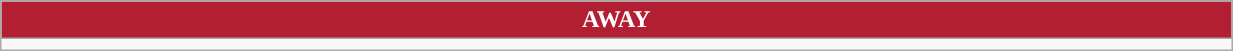<table class="wikitable collapsible collapsed" style="width:65%">
<tr>
<th colspan=7 ! style="color:white; background:#B21E32">AWAY</th>
</tr>
<tr>
<td></td>
</tr>
</table>
